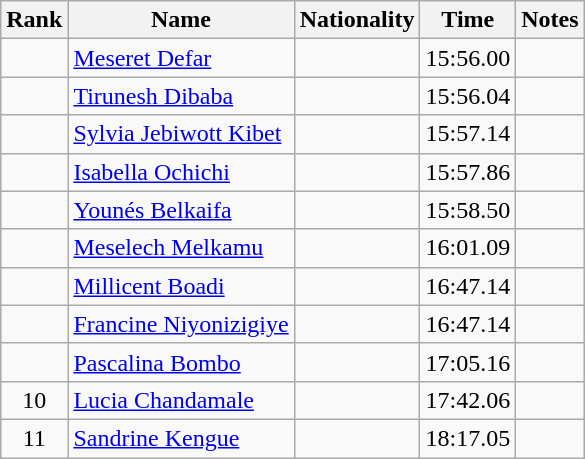<table class="wikitable sortable" style="text-align:center">
<tr>
<th>Rank</th>
<th>Name</th>
<th>Nationality</th>
<th>Time</th>
<th>Notes</th>
</tr>
<tr>
<td></td>
<td align=left><a href='#'>Meseret Defar</a></td>
<td align=left></td>
<td>15:56.00</td>
<td></td>
</tr>
<tr>
<td></td>
<td align=left><a href='#'>Tirunesh Dibaba</a></td>
<td align=left></td>
<td>15:56.04</td>
<td></td>
</tr>
<tr>
<td></td>
<td align=left><a href='#'>Sylvia Jebiwott Kibet</a></td>
<td align=left></td>
<td>15:57.14</td>
<td></td>
</tr>
<tr>
<td></td>
<td align=left><a href='#'>Isabella Ochichi</a></td>
<td align=left></td>
<td>15:57.86</td>
<td></td>
</tr>
<tr>
<td></td>
<td align=left><a href='#'>Younés Belkaifa</a></td>
<td align=left></td>
<td>15:58.50</td>
<td></td>
</tr>
<tr>
<td></td>
<td align=left><a href='#'>Meselech Melkamu</a></td>
<td align=left></td>
<td>16:01.09</td>
<td></td>
</tr>
<tr>
<td></td>
<td align=left><a href='#'>Millicent Boadi</a></td>
<td align=left></td>
<td>16:47.14</td>
<td></td>
</tr>
<tr>
<td></td>
<td align=left><a href='#'>Francine Niyonizigiye</a></td>
<td align=left></td>
<td>16:47.14</td>
<td></td>
</tr>
<tr>
<td></td>
<td align=left><a href='#'>Pascalina Bombo</a></td>
<td align=left></td>
<td>17:05.16</td>
<td></td>
</tr>
<tr>
<td>10</td>
<td align=left><a href='#'>Lucia Chandamale</a></td>
<td align=left></td>
<td>17:42.06</td>
<td></td>
</tr>
<tr>
<td>11</td>
<td align=left><a href='#'>Sandrine Kengue</a></td>
<td align=left></td>
<td>18:17.05</td>
<td></td>
</tr>
</table>
